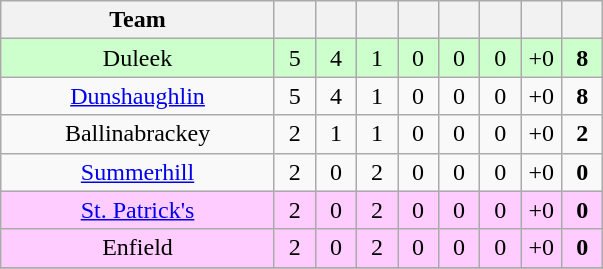<table class="wikitable" style="text-align:center">
<tr>
<th width="175">Team</th>
<th width="20"></th>
<th width="20"></th>
<th width="20"></th>
<th width="20"></th>
<th width="20"></th>
<th width="20"></th>
<th width="20"></th>
<th width="20"></th>
</tr>
<tr style="background:#cfc;">
<td>Duleek</td>
<td>5</td>
<td>4</td>
<td>1</td>
<td>0</td>
<td>0</td>
<td>0</td>
<td>+0</td>
<td><strong>8</strong></td>
</tr>
<tr>
<td><a href='#'>Dunshaughlin</a></td>
<td>5</td>
<td>4</td>
<td>1</td>
<td>0</td>
<td>0</td>
<td>0</td>
<td>+0</td>
<td><strong>8</strong></td>
</tr>
<tr>
<td>Ballinabrackey</td>
<td>2</td>
<td>1</td>
<td>1</td>
<td>0</td>
<td>0</td>
<td>0</td>
<td>+0</td>
<td><strong>2</strong></td>
</tr>
<tr>
<td><a href='#'>Summerhill</a></td>
<td>2</td>
<td>0</td>
<td>2</td>
<td>0</td>
<td>0</td>
<td>0</td>
<td>+0</td>
<td><strong>0</strong></td>
</tr>
<tr style="background:#fcf;">
<td><a href='#'>St. Patrick's</a></td>
<td>2</td>
<td>0</td>
<td>2</td>
<td>0</td>
<td>0</td>
<td>0</td>
<td>+0</td>
<td><strong>0</strong></td>
</tr>
<tr style="background:#fcf;">
<td>Enfield</td>
<td>2</td>
<td>0</td>
<td>2</td>
<td>0</td>
<td>0</td>
<td>0</td>
<td>+0</td>
<td><strong>0</strong></td>
</tr>
<tr>
</tr>
</table>
